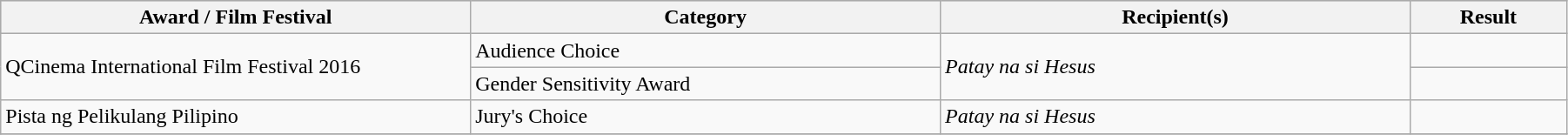<table class="wikitable" style="width:95%;">
<tr style="background:#ccc; text-align:center;">
<th scope="col" style="width:30%;">Award / Film Festival</th>
<th scope="col" style="width:30%;">Category</th>
<th scope="col" style="width:30%;">Recipient(s)</th>
<th scope="col" style="width:10%;">Result</th>
</tr>
<tr>
<td rowspan=2>QCinema International Film Festival 2016</td>
<td>Audience Choice</td>
<td rowspan=2><em>Patay na si Hesus</em></td>
<td></td>
</tr>
<tr>
<td>Gender Sensitivity Award</td>
<td></td>
</tr>
<tr>
<td rowspan=1>Pista ng Pelikulang Pilipino</td>
<td>Jury's Choice</td>
<td><em>Patay na si Hesus</em></td>
<td></td>
</tr>
<tr>
</tr>
</table>
